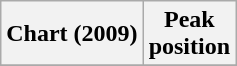<table class="wikitable plainrowheaders" style="text-align:center">
<tr>
<th scope="col">Chart (2009)</th>
<th scope="col">Peak<br>position</th>
</tr>
<tr>
</tr>
</table>
